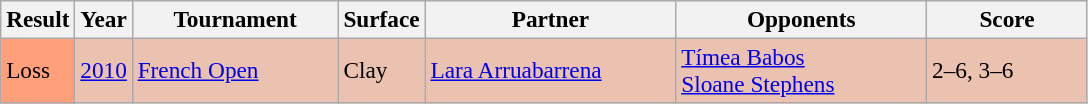<table class="sortable wikitable" style=font-size:97%>
<tr>
<th>Result</th>
<th>Year</th>
<th width=130>Tournament</th>
<th>Surface</th>
<th width=160>Partner</th>
<th width=160>Opponents</th>
<th width=100>Score</th>
</tr>
<tr style="background:#ebc2af;">
<td style="background:#ffa07a;">Loss</td>
<td><a href='#'>2010</a></td>
<td><a href='#'>French Open</a></td>
<td>Clay</td>
<td> <a href='#'>Lara Arruabarrena</a></td>
<td> <a href='#'>Tímea Babos</a> <br>  <a href='#'>Sloane Stephens</a></td>
<td>2–6, 3–6</td>
</tr>
</table>
